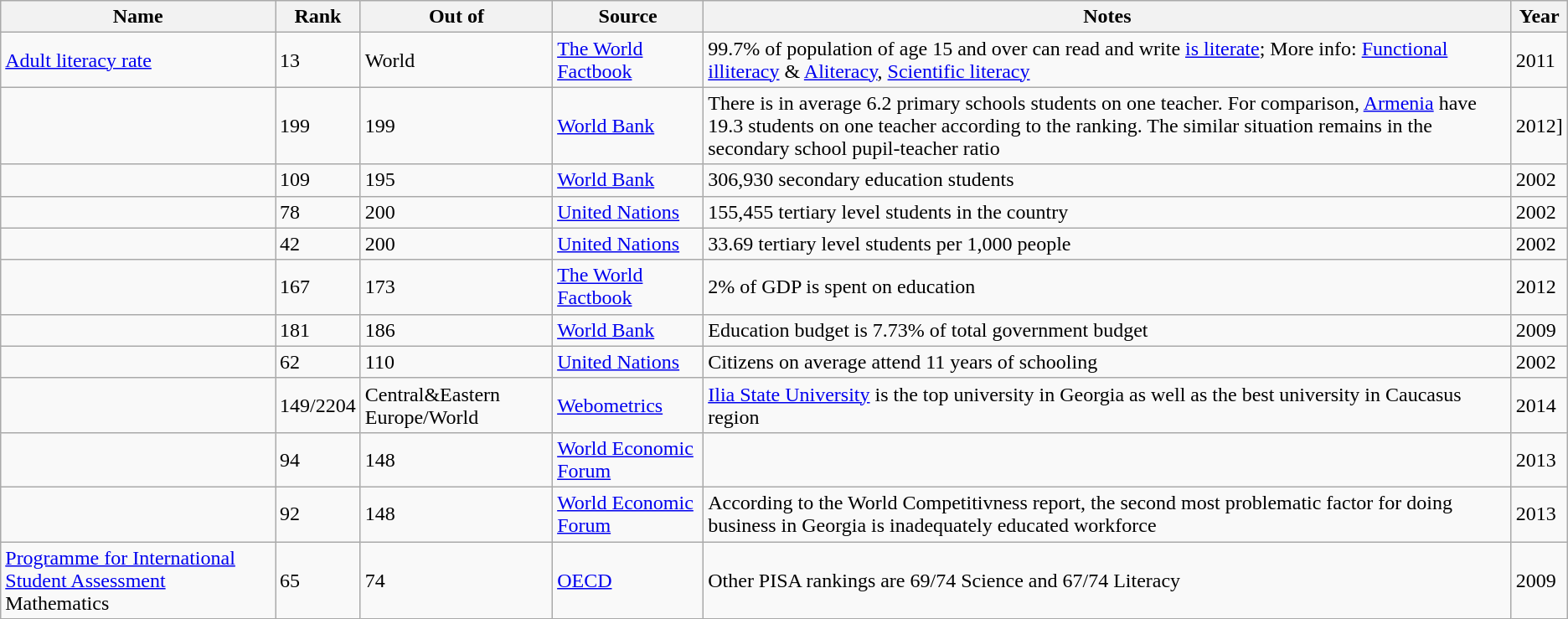<table class="wikitable sortable" style="text-align:left">
<tr>
<th>Name</th>
<th>Rank</th>
<th>Out of</th>
<th>Source</th>
<th>Notes</th>
<th>Year</th>
</tr>
<tr>
<td><a href='#'>Adult literacy rate</a></td>
<td>13</td>
<td>World</td>
<td><a href='#'>The World Factbook</a></td>
<td>99.7% of population of age 15 and over can read and write <a href='#'>is literate</a>; More info: <a href='#'>Functional illiteracy</a> & <a href='#'>Aliteracy</a>, <a href='#'>Scientific literacy</a></td>
<td>2011</td>
</tr>
<tr>
<td></td>
<td>199</td>
<td>199</td>
<td><a href='#'>World Bank</a></td>
<td>There is in average 6.2 primary schools students on one teacher. For comparison, <a href='#'>Armenia</a> have 19.3 students on one teacher according to the ranking. The similar situation remains in the secondary school pupil-teacher ratio</td>
<td>2012]</td>
</tr>
<tr>
<td></td>
<td>109</td>
<td>195</td>
<td><a href='#'>World Bank</a></td>
<td>306,930 secondary education students</td>
<td>2002</td>
</tr>
<tr>
<td></td>
<td>78</td>
<td>200</td>
<td><a href='#'>United Nations</a></td>
<td>155,455 tertiary level students in the country</td>
<td>2002</td>
</tr>
<tr>
<td></td>
<td>42</td>
<td>200</td>
<td><a href='#'>United Nations</a></td>
<td>33.69 tertiary level students per 1,000 people</td>
<td>2002</td>
</tr>
<tr>
<td></td>
<td>167</td>
<td>173</td>
<td><a href='#'>The World Factbook</a></td>
<td>2% of GDP is spent on education</td>
<td>2012</td>
</tr>
<tr>
<td></td>
<td>181</td>
<td>186</td>
<td><a href='#'>World Bank</a></td>
<td>Education budget is 7.73% of total government budget</td>
<td>2009</td>
</tr>
<tr>
<td></td>
<td>62</td>
<td>110</td>
<td><a href='#'>United Nations</a></td>
<td>Citizens on average attend 11 years of schooling</td>
<td>2002</td>
</tr>
<tr>
<td></td>
<td>149/2204</td>
<td>Central&Eastern Europe/World</td>
<td><a href='#'>Webometrics</a></td>
<td><a href='#'>Ilia State University</a> is the top university in Georgia as well as the best university in Caucasus region</td>
<td>2014</td>
</tr>
<tr>
<td></td>
<td>94</td>
<td>148</td>
<td><a href='#'>World Economic Forum</a></td>
<td></td>
<td>2013</td>
</tr>
<tr>
<td></td>
<td>92</td>
<td>148</td>
<td><a href='#'>World Economic Forum</a></td>
<td>According to the World Competitivness report, the second most problematic factor for doing business in Georgia is inadequately educated workforce</td>
<td>2013</td>
</tr>
<tr>
<td><a href='#'>Programme for International Student Assessment</a> Mathematics</td>
<td>65</td>
<td>74</td>
<td><a href='#'>OECD</a></td>
<td>Other PISA rankings are 69/74 Science and 67/74 Literacy</td>
<td>2009</td>
</tr>
</table>
